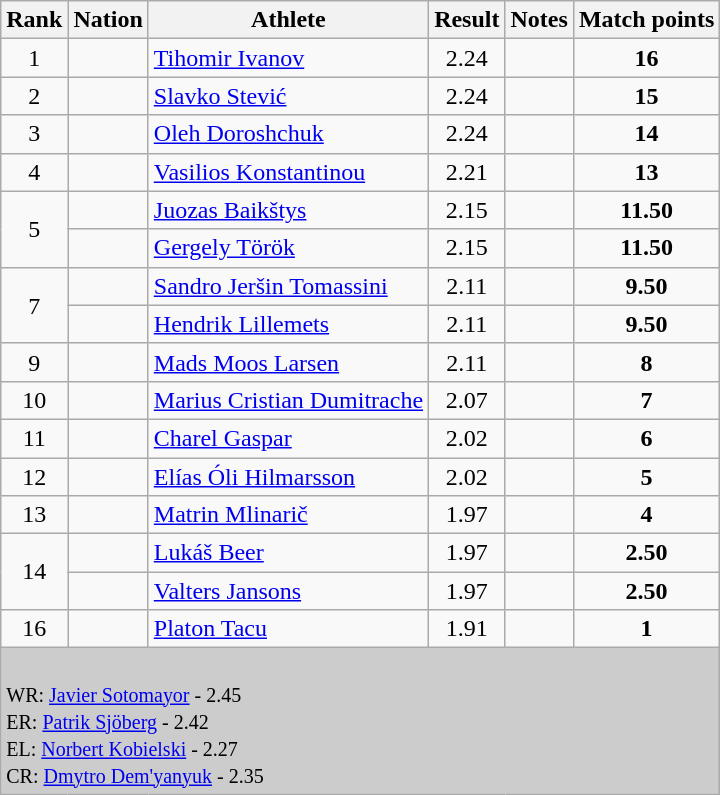<table class="wikitable sortable" style="text-align:left;">
<tr>
<th>Rank</th>
<th>Nation</th>
<th>Athlete</th>
<th>Result</th>
<th>Notes</th>
<th>Match points</th>
</tr>
<tr>
<td align=center>1</td>
<td></td>
<td><a href='#'>Tihomir Ivanov</a></td>
<td align=center>2.24</td>
<td align=center></td>
<td align=center><strong>16</strong></td>
</tr>
<tr>
<td align=center>2</td>
<td></td>
<td><a href='#'>Slavko Stević</a></td>
<td align=center>2.24</td>
<td align=center></td>
<td align=center><strong>15</strong></td>
</tr>
<tr>
<td align=center>3</td>
<td></td>
<td><a href='#'>Oleh Doroshchuk</a></td>
<td align=center>2.24</td>
<td></td>
<td align=center><strong>14</strong></td>
</tr>
<tr>
<td align=center>4</td>
<td></td>
<td><a href='#'>Vasilios Konstantinou</a></td>
<td align=center>2.21</td>
<td align=center></td>
<td align=center><strong>13</strong></td>
</tr>
<tr>
<td rowspan=2 align=center>5</td>
<td></td>
<td><a href='#'>Juozas Baikštys</a></td>
<td align=center>2.15</td>
<td></td>
<td align=center><strong>11.50</strong></td>
</tr>
<tr>
<td></td>
<td><a href='#'>Gergely Török</a></td>
<td align=center>2.15</td>
<td></td>
<td align=center><strong>11.50</strong></td>
</tr>
<tr>
<td rowspan=2 align=center>7</td>
<td></td>
<td><a href='#'>Sandro Jeršin Tomassini</a></td>
<td align=center>2.11</td>
<td></td>
<td align=center><strong>9.50</strong></td>
</tr>
<tr>
<td></td>
<td><a href='#'>Hendrik Lillemets</a></td>
<td align=center>2.11</td>
<td align=center></td>
<td align=center><strong>9.50</strong></td>
</tr>
<tr>
<td align=center>9</td>
<td></td>
<td><a href='#'>Mads Moos Larsen</a></td>
<td align=center>2.11</td>
<td align=center></td>
<td align=center><strong>8</strong></td>
</tr>
<tr>
<td align=center>10</td>
<td></td>
<td><a href='#'>Marius Cristian Dumitrache</a></td>
<td align=center>2.07</td>
<td></td>
<td align=center><strong>7</strong></td>
</tr>
<tr>
<td align=center>11</td>
<td></td>
<td><a href='#'>Charel Gaspar</a></td>
<td align=center>2.02</td>
<td></td>
<td align=center><strong>6</strong></td>
</tr>
<tr>
<td align=center>12</td>
<td></td>
<td><a href='#'>Elías Óli Hilmarsson</a></td>
<td align=center>2.02</td>
<td></td>
<td align=center><strong>5</strong></td>
</tr>
<tr>
<td align=center>13</td>
<td></td>
<td><a href='#'>Matrin Mlinarič</a></td>
<td align=center>1.97</td>
<td></td>
<td align=center><strong>4</strong></td>
</tr>
<tr>
<td rowspan=2 align=center>14</td>
<td></td>
<td><a href='#'>Lukáš Beer</a></td>
<td align=center>1.97</td>
<td></td>
<td align=center><strong>2.50</strong></td>
</tr>
<tr>
<td></td>
<td><a href='#'>Valters Jansons</a></td>
<td align=center>1.97</td>
<td></td>
<td align=center><strong>2.50</strong></td>
</tr>
<tr>
<td align=center>16</td>
<td></td>
<td><a href='#'>Platon Tacu</a></td>
<td align=center>1.91</td>
<td></td>
<td align=center><strong>1</strong></td>
</tr>
<tr>
<td colspan="6" bgcolor="#cccccc"><br>
<small>WR:   <a href='#'>Javier Sotomayor</a> - 2.45<br>ER:  <a href='#'>Patrik Sjöberg</a> - 2.42<br></small>
<small>EL:   <a href='#'>Norbert Kobielski</a> - 2.27<br>CR:  <a href='#'>Dmytro Dem'yanyuk</a> - 2.35</small></td>
</tr>
</table>
